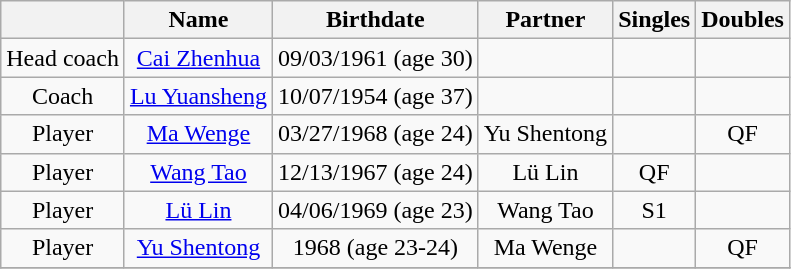<table class="wikitable" style="text-align: center;">
<tr>
<th></th>
<th>Name</th>
<th>Birthdate</th>
<th>Partner</th>
<th>Singles</th>
<th>Doubles</th>
</tr>
<tr>
<td>Head coach</td>
<td><a href='#'>Cai Zhenhua</a></td>
<td>09/03/1961 (age 30)</td>
<td></td>
<td></td>
<td></td>
</tr>
<tr>
<td>Coach</td>
<td><a href='#'>Lu Yuansheng</a></td>
<td>10/07/1954 (age 37)</td>
<td></td>
<td></td>
<td></td>
</tr>
<tr>
<td>Player</td>
<td><a href='#'>Ma Wenge</a></td>
<td>03/27/1968 (age 24)</td>
<td>Yu Shentong</td>
<td></td>
<td>QF</td>
</tr>
<tr>
<td>Player</td>
<td><a href='#'>Wang Tao</a></td>
<td>12/13/1967 (age 24)</td>
<td>Lü Lin</td>
<td>QF</td>
<td></td>
</tr>
<tr>
<td>Player</td>
<td><a href='#'>Lü Lin</a></td>
<td>04/06/1969 (age 23)</td>
<td>Wang Tao</td>
<td>S1</td>
<td></td>
</tr>
<tr>
<td>Player</td>
<td><a href='#'>Yu Shentong</a></td>
<td>1968 (age 23-24)</td>
<td>Ma Wenge</td>
<td></td>
<td>QF</td>
</tr>
<tr>
</tr>
</table>
